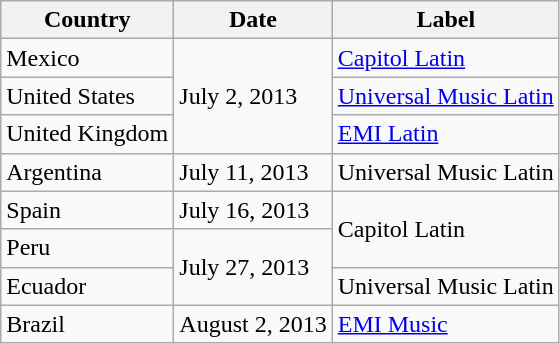<table class="wikitable plainrowheaders">
<tr>
<th scope="col">Country</th>
<th scope="col">Date</th>
<th scope="col">Label</th>
</tr>
<tr>
<td>Mexico</td>
<td rowspan="3">July 2, 2013</td>
<td rowspan="1"><a href='#'>Capitol Latin</a></td>
</tr>
<tr>
<td>United States</td>
<td rowspan="1"><a href='#'>Universal Music Latin</a></td>
</tr>
<tr>
<td>United Kingdom</td>
<td rowspan="1"><a href='#'>EMI Latin</a></td>
</tr>
<tr>
<td>Argentina</td>
<td rowspan="1">July 11, 2013</td>
<td rowspan="1">Universal Music Latin</td>
</tr>
<tr>
<td>Spain</td>
<td rowspan="1">July 16, 2013</td>
<td rowspan="2">Capitol Latin</td>
</tr>
<tr>
<td>Peru</td>
<td rowspan="2">July 27, 2013</td>
</tr>
<tr>
<td>Ecuador</td>
<td rowspan="1">Universal Music Latin</td>
</tr>
<tr>
<td>Brazil</td>
<td rowspan="1">August 2, 2013</td>
<td rowspan="1"><a href='#'>EMI Music</a></td>
</tr>
</table>
